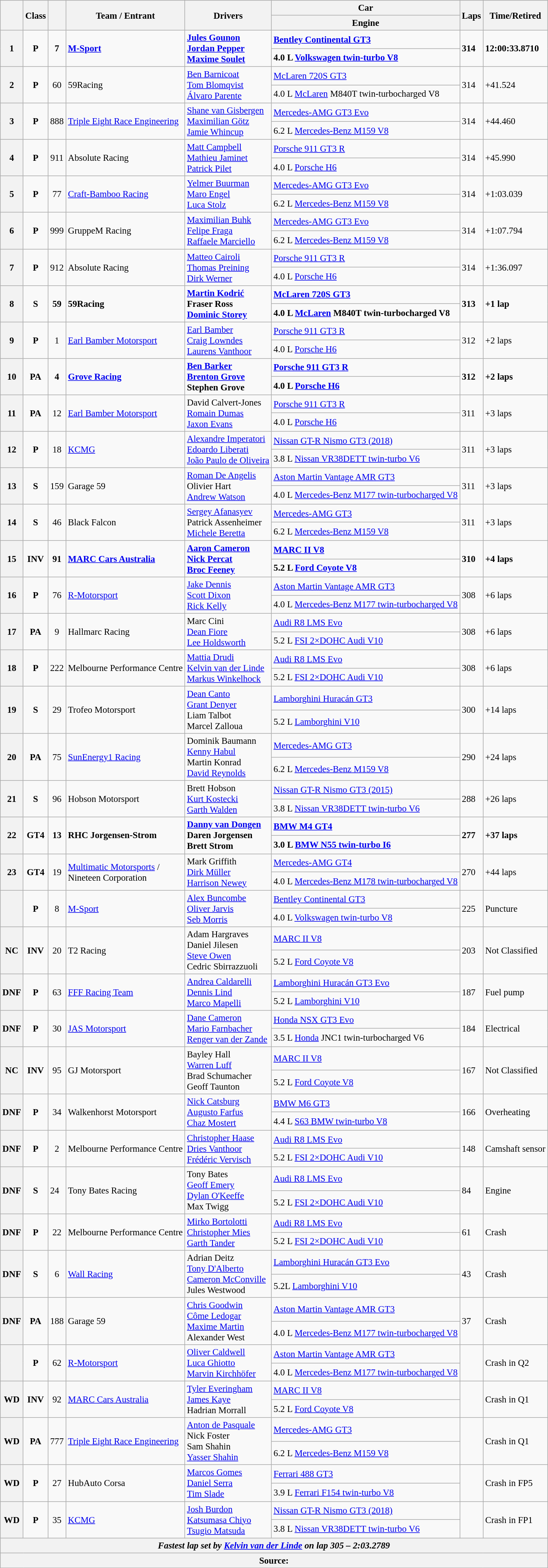<table class="wikitable" style="font-size: 95%;">
<tr>
<th rowspan=2></th>
<th rowspan=2>Class</th>
<th rowspan=2></th>
<th rowspan=2>Team / Entrant</th>
<th rowspan=2>Drivers</th>
<th>Car</th>
<th rowspan=2>Laps</th>
<th rowspan="2">Time/Retired</th>
</tr>
<tr>
<th>Engine</th>
</tr>
<tr style="font-weight: bold">
<th rowspan="2">1</th>
<td rowspan="2" align=center><strong><span>P</span></strong></td>
<td rowspan="2" align=center>7</td>
<td rowspan="2"> <a href='#'>M-Sport</a></td>
<td rowspan="2"> <a href='#'>Jules Gounon</a><br> <a href='#'>Jordan Pepper</a><br> <a href='#'>Maxime Soulet</a></td>
<td><a href='#'>Bentley Continental GT3</a></td>
<td rowspan="2">314</td>
<td rowspan="2">12:00:33.8710</td>
</tr>
<tr style="font-weight: bold">
<td>4.0 L <a href='#'>Volkswagen twin-turbo V8</a></td>
</tr>
<tr>
<th rowspan="2">2</th>
<td rowspan="2" align=center><strong><span>P</span></strong></td>
<td rowspan="2" align=center>60</td>
<td rowspan="2"> 59Racing</td>
<td rowspan="2"> <a href='#'>Ben Barnicoat</a><br> <a href='#'>Tom Blomqvist</a><br> <a href='#'>Álvaro Parente</a></td>
<td><a href='#'>McLaren 720S GT3</a></td>
<td rowspan="2">314</td>
<td rowspan="2">+41.524</td>
</tr>
<tr>
<td>4.0 L <a href='#'>McLaren</a> M840T twin-turbocharged V8</td>
</tr>
<tr>
<th rowspan="2">3</th>
<td rowspan="2" align=center><strong><span>P</span></strong></td>
<td rowspan="2" align=center>888</td>
<td rowspan="2"> <a href='#'>Triple Eight Race Engineering</a></td>
<td rowspan="2"> <a href='#'>Shane van Gisbergen</a><br> <a href='#'>Maximilian Götz</a><br> <a href='#'>Jamie Whincup</a></td>
<td><a href='#'>Mercedes-AMG GT3 Evo</a></td>
<td rowspan="2">314</td>
<td rowspan="2">+44.460</td>
</tr>
<tr>
<td>6.2 L <a href='#'>Mercedes-Benz M159 V8</a></td>
</tr>
<tr>
<th rowspan="2">4</th>
<td rowspan="2" align=center><strong><span>P</span></strong></td>
<td rowspan="2" align=center>911</td>
<td rowspan="2"> Absolute Racing</td>
<td rowspan="2"> <a href='#'>Matt Campbell</a><br> <a href='#'>Mathieu Jaminet</a><br> <a href='#'>Patrick Pilet</a></td>
<td><a href='#'>Porsche 911 GT3 R</a></td>
<td rowspan="2">314</td>
<td rowspan="2">+45.990</td>
</tr>
<tr>
<td>4.0 L <a href='#'>Porsche H6</a></td>
</tr>
<tr>
<th rowspan="2">5</th>
<td rowspan="2" align=center><strong><span>P</span></strong></td>
<td rowspan="2" align=center>77</td>
<td rowspan="2"> <a href='#'>Craft-Bamboo Racing</a></td>
<td rowspan="2"> <a href='#'>Yelmer Buurman</a><br> <a href='#'>Maro Engel</a><br> <a href='#'>Luca Stolz</a></td>
<td><a href='#'>Mercedes-AMG GT3 Evo</a></td>
<td rowspan="2">314</td>
<td rowspan="2">+1:03.039</td>
</tr>
<tr>
<td>6.2 L <a href='#'>Mercedes-Benz M159 V8</a></td>
</tr>
<tr>
<th rowspan="2">6</th>
<td rowspan="2" align=center><strong><span>P</span></strong></td>
<td rowspan="2" align=center>999</td>
<td rowspan="2"> GruppeM Racing</td>
<td rowspan="2"> <a href='#'>Maximilian Buhk</a><br> <a href='#'>Felipe Fraga</a><br> <a href='#'>Raffaele Marciello</a></td>
<td><a href='#'>Mercedes-AMG GT3 Evo</a></td>
<td rowspan="2">314</td>
<td rowspan="2">+1:07.794</td>
</tr>
<tr>
<td>6.2 L <a href='#'>Mercedes-Benz M159 V8</a></td>
</tr>
<tr>
<th rowspan="2">7</th>
<td rowspan="2" align=center><strong><span>P</span></strong></td>
<td rowspan="2" align=center>912</td>
<td rowspan="2"> Absolute Racing</td>
<td rowspan="2"> <a href='#'>Matteo Cairoli</a><br> <a href='#'>Thomas Preining</a><br> <a href='#'>Dirk Werner</a></td>
<td><a href='#'>Porsche 911 GT3 R</a></td>
<td rowspan="2">314</td>
<td rowspan="2">+1:36.097</td>
</tr>
<tr>
<td>4.0 L <a href='#'>Porsche H6</a></td>
</tr>
<tr style="font-weight: bold">
<th rowspan="2">8</th>
<td rowspan="2" align=center><strong><span>S</span></strong></td>
<td rowspan="2" align=center>59</td>
<td rowspan="2"> 59Racing</td>
<td rowspan="2"> <a href='#'>Martin Kodrić</a><br> Fraser Ross<br> <a href='#'>Dominic Storey</a></td>
<td><a href='#'>McLaren 720S GT3</a></td>
<td rowspan="2">313</td>
<td rowspan="2">+1 lap</td>
</tr>
<tr style="font-weight: bold">
<td>4.0 L <a href='#'>McLaren</a> M840T twin-turbocharged V8</td>
</tr>
<tr>
<th rowspan="2">9</th>
<td rowspan="2" align=center><strong><span>P</span></strong></td>
<td rowspan="2" align=center>1</td>
<td rowspan="2"> <a href='#'>Earl Bamber Motorsport</a></td>
<td rowspan="2"> <a href='#'>Earl Bamber</a><br> <a href='#'>Craig Lowndes</a><br> <a href='#'>Laurens Vanthoor</a></td>
<td><a href='#'>Porsche 911 GT3 R</a></td>
<td rowspan="2">312</td>
<td rowspan="2">+2 laps</td>
</tr>
<tr>
<td>4.0 L <a href='#'>Porsche H6</a></td>
</tr>
<tr style="font-weight: bold">
<th rowspan="2">10</th>
<td rowspan="2" align=center><strong><span>PA</span></strong></td>
<td rowspan="2" align=center>4</td>
<td rowspan="2"> <a href='#'>Grove Racing</a></td>
<td rowspan="2"> <a href='#'>Ben Barker</a><br> <a href='#'>Brenton Grove</a><br> Stephen Grove</td>
<td><a href='#'>Porsche 911 GT3 R</a></td>
<td rowspan="2">312</td>
<td rowspan="2">+2 laps</td>
</tr>
<tr style="font-weight: bold">
<td>4.0 L <a href='#'>Porsche H6</a></td>
</tr>
<tr>
<th rowspan="2">11</th>
<td rowspan="2" align=center><strong><span>PA</span></strong></td>
<td rowspan="2" align=center>12</td>
<td rowspan="2"> <a href='#'>Earl Bamber Motorsport</a></td>
<td rowspan="2"> David Calvert-Jones<br> <a href='#'>Romain Dumas</a><br> <a href='#'>Jaxon Evans</a></td>
<td><a href='#'>Porsche 911 GT3 R</a></td>
<td rowspan="2">311</td>
<td rowspan="2">+3 laps</td>
</tr>
<tr>
<td>4.0 L <a href='#'>Porsche H6</a></td>
</tr>
<tr>
<th rowspan="2">12</th>
<td rowspan="2" align=center><strong><span>P</span></strong></td>
<td rowspan="2" align=center>18</td>
<td rowspan="2"> <a href='#'>KCMG</a></td>
<td rowspan="2"> <a href='#'>Alexandre Imperatori</a><br> <a href='#'>Edoardo Liberati</a><br> <a href='#'>João Paulo de Oliveira</a></td>
<td><a href='#'>Nissan GT-R Nismo GT3 (2018)</a></td>
<td rowspan="2">311</td>
<td rowspan="2">+3 laps</td>
</tr>
<tr>
<td>3.8 L <a href='#'>Nissan VR38DETT twin-turbo V6</a></td>
</tr>
<tr>
<th rowspan="2">13</th>
<td rowspan="2" align=center><strong><span>S</span></strong></td>
<td rowspan="2" align=center>159</td>
<td rowspan="2"> Garage 59</td>
<td rowspan="2"> <a href='#'>Roman De Angelis</a><br> Olivier Hart<br> <a href='#'>Andrew Watson</a></td>
<td><a href='#'>Aston Martin Vantage AMR GT3</a></td>
<td rowspan="2">311</td>
<td rowspan="2">+3 laps</td>
</tr>
<tr>
<td>4.0 L <a href='#'>Mercedes-Benz M177 twin-turbocharged V8</a></td>
</tr>
<tr>
<th rowspan="2">14</th>
<td rowspan="2" align=center><strong><span>S</span></strong></td>
<td rowspan="2" align=center>46</td>
<td rowspan="2"> Black Falcon</td>
<td rowspan="2"> <a href='#'>Sergey Afanasyev</a><br> Patrick Assenheimer<br> <a href='#'>Michele Beretta</a></td>
<td><a href='#'>Mercedes-AMG GT3</a></td>
<td rowspan="2">311</td>
<td rowspan="2">+3 laps</td>
</tr>
<tr>
<td>6.2 L <a href='#'>Mercedes-Benz M159 V8</a></td>
</tr>
<tr style="font-weight: bold">
<th rowspan="2">15</th>
<td rowspan="2" align=center><strong><span>INV</span></strong></td>
<td rowspan="2" align=center>91</td>
<td rowspan="2"> <a href='#'>MARC Cars Australia</a></td>
<td rowspan="2"> <a href='#'>Aaron Cameron</a><br> <a href='#'>Nick Percat</a><br> <a href='#'>Broc Feeney</a></td>
<td><a href='#'>MARC II V8</a></td>
<td rowspan="2">310</td>
<td rowspan="2">+4 laps</td>
</tr>
<tr style="font-weight: bold">
<td>5.2 L <a href='#'>Ford Coyote V8</a></td>
</tr>
<tr>
<th rowspan="2">16</th>
<td rowspan="2" align=center><strong><span>P</span></strong></td>
<td rowspan="2" align=center>76</td>
<td rowspan="2"> <a href='#'>R-Motorsport</a></td>
<td rowspan="2"> <a href='#'>Jake Dennis</a><br> <a href='#'>Scott Dixon</a><br> <a href='#'>Rick Kelly</a></td>
<td><a href='#'>Aston Martin Vantage AMR GT3</a></td>
<td rowspan="2">308</td>
<td rowspan="2">+6 laps</td>
</tr>
<tr>
<td>4.0 L <a href='#'>Mercedes-Benz M177 twin-turbocharged V8</a></td>
</tr>
<tr>
<th rowspan="2">17</th>
<td rowspan="2" align=center><strong><span>PA</span></strong></td>
<td rowspan="2" align=center>9</td>
<td rowspan="2"> Hallmarc Racing</td>
<td rowspan="2"> Marc Cini<br> <a href='#'>Dean Fiore</a><br> <a href='#'>Lee Holdsworth</a></td>
<td><a href='#'>Audi R8 LMS Evo</a></td>
<td rowspan="2">308</td>
<td rowspan="2">+6 laps</td>
</tr>
<tr>
<td>5.2 L <a href='#'>FSI 2×DOHC Audi V10</a></td>
</tr>
<tr>
<th rowspan="2">18</th>
<td rowspan="2" align=center><strong><span>P</span></strong></td>
<td rowspan="2" align=center>222</td>
<td rowspan="2"> Melbourne Performance Centre</td>
<td rowspan="2"> <a href='#'>Mattia Drudi</a><br> <a href='#'>Kelvin van der Linde</a><br> <a href='#'>Markus Winkelhock</a></td>
<td><a href='#'>Audi R8 LMS Evo</a></td>
<td rowspan="2">308</td>
<td rowspan="2">+6 laps</td>
</tr>
<tr>
<td>5.2 L <a href='#'>FSI 2×DOHC Audi V10</a></td>
</tr>
<tr>
<th rowspan="2">19</th>
<td rowspan="2" align=center><strong><span>S</span></strong></td>
<td rowspan="2" align=center>29</td>
<td rowspan="2"> Trofeo Motorsport</td>
<td rowspan="2"> <a href='#'>Dean Canto</a><br> <a href='#'>Grant Denyer</a><br> Liam Talbot<br> Marcel Zalloua</td>
<td><a href='#'>Lamborghini Huracán GT3</a></td>
<td rowspan="2">300</td>
<td rowspan="2">+14 laps</td>
</tr>
<tr>
<td>5.2 L <a href='#'>Lamborghini V10</a></td>
</tr>
<tr>
<th rowspan="2">20</th>
<td rowspan="2" align=center><strong><span>PA</span></strong></td>
<td rowspan="2" align=center>75</td>
<td rowspan="2"> <a href='#'>SunEnergy1 Racing</a></td>
<td rowspan="2"> Dominik Baumann<br> <a href='#'>Kenny Habul</a><br> Martin Konrad<br> <a href='#'>David Reynolds</a></td>
<td><a href='#'>Mercedes-AMG GT3</a></td>
<td rowspan="2">290</td>
<td rowspan="2">+24 laps</td>
</tr>
<tr>
<td>6.2 L <a href='#'>Mercedes-Benz M159 V8</a></td>
</tr>
<tr>
<th rowspan="2">21</th>
<td rowspan="2" align=center><strong><span>S</span></strong></td>
<td rowspan="2" align=center>96</td>
<td rowspan="2"> Hobson Motorsport</td>
<td rowspan="2"> Brett Hobson<br> <a href='#'>Kurt Kostecki</a><br> <a href='#'>Garth Walden</a></td>
<td><a href='#'>Nissan GT-R Nismo GT3 (2015)</a></td>
<td rowspan="2">288</td>
<td rowspan="2">+26 laps</td>
</tr>
<tr>
<td>3.8 L <a href='#'>Nissan VR38DETT twin-turbo V6</a></td>
</tr>
<tr style="font-weight: bold">
<th rowspan="2">22</th>
<td rowspan="2" align=center><strong><span>GT4</span></strong></td>
<td rowspan="2" align=center>13</td>
<td rowspan="2"> RHC Jorgensen-Strom</td>
<td rowspan="2"> <a href='#'>Danny van Dongen</a><br> Daren Jorgensen<br> Brett Strom</td>
<td><a href='#'>BMW M4 GT4</a></td>
<td rowspan="2">277</td>
<td rowspan="2">+37 laps</td>
</tr>
<tr style="font-weight: bold">
<td>3.0 L <a href='#'>BMW N55 twin-turbo I6</a></td>
</tr>
<tr>
<th rowspan="2">23</th>
<td rowspan="2" align=center><strong><span>GT4</span></strong></td>
<td rowspan="2" align=center>19</td>
<td rowspan="2"> <a href='#'>Multimatic Motorsports</a> /<br> Nineteen Corporation</td>
<td rowspan="2"> Mark Griffith<br> <a href='#'>Dirk Müller</a><br> <a href='#'>Harrison Newey</a></td>
<td><a href='#'>Mercedes-AMG GT4</a></td>
<td rowspan="2">270</td>
<td rowspan="2">+44 laps</td>
</tr>
<tr>
<td>4.0 L <a href='#'>Mercedes-Benz M178 twin-turbocharged V8</a></td>
</tr>
<tr>
<th rowspan="2"></th>
<td rowspan="2" align=center><strong><span>P</span></strong></td>
<td rowspan="2" align=center>8</td>
<td rowspan="2"> <a href='#'>M-Sport</a></td>
<td rowspan="2"> <a href='#'>Alex Buncombe</a><br> <a href='#'>Oliver Jarvis</a><br> <a href='#'>Seb Morris</a></td>
<td><a href='#'>Bentley Continental GT3</a></td>
<td rowspan="2">225</td>
<td rowspan="2">Puncture</td>
</tr>
<tr>
<td>4.0 L <a href='#'>Volkswagen twin-turbo V8</a></td>
</tr>
<tr>
<th rowspan="2">NC</th>
<td rowspan="2" align=center><strong><span>INV</span></strong></td>
<td rowspan="2" align=center>20</td>
<td rowspan="2"> T2 Racing</td>
<td rowspan="2"> Adam Hargraves<br> Daniel Jilesen<br> <a href='#'>Steve Owen</a><br> Cedric Sbirrazzuoli</td>
<td><a href='#'>MARC II V8</a></td>
<td rowspan="2">203</td>
<td rowspan="2">Not Classified</td>
</tr>
<tr>
<td>5.2 L <a href='#'>Ford Coyote V8</a></td>
</tr>
<tr>
<th rowspan="2">DNF</th>
<td rowspan="2" align=center><strong><span>P</span></strong></td>
<td rowspan="2" align=center>63</td>
<td rowspan="2"> <a href='#'>FFF Racing Team</a></td>
<td rowspan="2"> <a href='#'>Andrea Caldarelli</a><br> <a href='#'>Dennis Lind</a><br> <a href='#'>Marco Mapelli</a></td>
<td><a href='#'>Lamborghini Huracán GT3 Evo</a></td>
<td rowspan="2">187</td>
<td rowspan="2">Fuel pump</td>
</tr>
<tr>
<td>5.2 L <a href='#'>Lamborghini V10</a></td>
</tr>
<tr>
<th rowspan="2">DNF</th>
<td rowspan="2" align=center><strong><span>P</span></strong></td>
<td rowspan="2" align=center>30</td>
<td rowspan="2"> <a href='#'>JAS Motorsport</a></td>
<td rowspan="2"> <a href='#'>Dane Cameron</a><br> <a href='#'>Mario Farnbacher</a><br> <a href='#'>Renger van der Zande</a></td>
<td><a href='#'>Honda NSX GT3 Evo</a></td>
<td rowspan="2">184</td>
<td rowspan="2">Electrical</td>
</tr>
<tr>
<td>3.5 L <a href='#'>Honda</a> JNC1 twin-turbocharged V6</td>
</tr>
<tr>
<th rowspan="2">NC</th>
<td rowspan="2" align=center><strong><span>INV</span></strong></td>
<td rowspan="2" align=center>95</td>
<td rowspan="2"> GJ Motorsport</td>
<td rowspan="2"> Bayley Hall<br> <a href='#'>Warren Luff</a><br> Brad Schumacher<br> Geoff Taunton</td>
<td><a href='#'>MARC II V8</a></td>
<td rowspan="2">167</td>
<td rowspan="2">Not Classified</td>
</tr>
<tr>
<td>5.2 L <a href='#'>Ford Coyote V8</a></td>
</tr>
<tr>
<th rowspan="2">DNF</th>
<td rowspan="2" align=center><strong><span>P</span></strong></td>
<td rowspan="2" align=center>34</td>
<td rowspan="2"> Walkenhorst Motorsport</td>
<td rowspan="2"> <a href='#'>Nick Catsburg</a><br> <a href='#'>Augusto Farfus</a><br> <a href='#'>Chaz Mostert</a></td>
<td><a href='#'>BMW M6 GT3</a></td>
<td rowspan="2">166</td>
<td rowspan="2">Overheating</td>
</tr>
<tr>
<td>4.4 L <a href='#'>S63 BMW twin-turbo V8</a></td>
</tr>
<tr>
<th rowspan="2">DNF</th>
<td rowspan="2" align=center><strong><span>P</span></strong></td>
<td rowspan="2" align=center>2</td>
<td rowspan="2"> Melbourne Performance Centre</td>
<td rowspan="2"> <a href='#'>Christopher Haase</a><br> <a href='#'>Dries Vanthoor</a><br> <a href='#'>Frédéric Vervisch</a></td>
<td><a href='#'>Audi R8 LMS Evo</a></td>
<td rowspan="2">148</td>
<td rowspan="2">Camshaft sensor</td>
</tr>
<tr>
<td>5.2 L <a href='#'>FSI 2×DOHC Audi V10</a></td>
</tr>
<tr>
<th rowspan="2">DNF</th>
<td rowspan="2" align=center><strong><span>S</span></strong></td>
<td rowspan="2">24</td>
<td rowspan="2"> Tony Bates Racing</td>
<td rowspan="2"> Tony Bates<br> <a href='#'>Geoff Emery</a><br> <a href='#'>Dylan O'Keeffe</a><br> Max Twigg</td>
<td><a href='#'>Audi R8 LMS Evo</a></td>
<td rowspan="2">84</td>
<td rowspan="2">Engine</td>
</tr>
<tr>
<td>5.2 L <a href='#'>FSI 2×DOHC Audi V10</a></td>
</tr>
<tr>
<th rowspan="2">DNF</th>
<td rowspan="2" align=center><strong><span>P</span></strong></td>
<td rowspan="2" align=center>22</td>
<td rowspan="2"> Melbourne Performance Centre</td>
<td rowspan="2"> <a href='#'>Mirko Bortolotti</a><br> <a href='#'>Christopher Mies</a><br> <a href='#'>Garth Tander</a></td>
<td><a href='#'>Audi R8 LMS Evo</a></td>
<td rowspan="2">61</td>
<td rowspan="2">Crash</td>
</tr>
<tr>
<td>5.2 L <a href='#'>FSI 2×DOHC Audi V10</a></td>
</tr>
<tr>
<th rowspan="2">DNF</th>
<td rowspan="2" align=center><strong><span>S</span></strong></td>
<td rowspan="2" align=center>6</td>
<td rowspan="2"> <a href='#'>Wall Racing</a></td>
<td rowspan="2"> Adrian Deitz<br> <a href='#'>Tony D'Alberto</a><br> <a href='#'>Cameron McConville</a><br> Jules Westwood</td>
<td><a href='#'>Lamborghini Huracán GT3 Evo</a></td>
<td rowspan="2">43</td>
<td rowspan="2">Crash</td>
</tr>
<tr>
<td>5.2L <a href='#'>Lamborghini V10</a></td>
</tr>
<tr>
<th rowspan="2">DNF</th>
<td rowspan="2" align=center><strong><span>PA</span></strong></td>
<td rowspan="2" align=center>188</td>
<td rowspan="2"> Garage 59</td>
<td rowspan="2"> <a href='#'>Chris Goodwin</a><br> <a href='#'>Côme Ledogar</a><br> <a href='#'>Maxime Martin</a><br> Alexander West</td>
<td><a href='#'>Aston Martin Vantage AMR GT3</a></td>
<td rowspan="2">37</td>
<td rowspan="2">Crash</td>
</tr>
<tr>
<td>4.0 L <a href='#'>Mercedes-Benz M177 twin-turbocharged V8</a></td>
</tr>
<tr>
<th rowspan="2"></th>
<td rowspan="2" align=center><strong><span>P</span></strong></td>
<td rowspan="2" align=center>62</td>
<td rowspan="2"> <a href='#'>R-Motorsport</a></td>
<td rowspan="2"> <a href='#'>Oliver Caldwell</a><br> <a href='#'>Luca Ghiotto</a><br> <a href='#'>Marvin Kirchhöfer</a></td>
<td><a href='#'>Aston Martin Vantage AMR GT3</a></td>
<td rowspan="2"></td>
<td rowspan="2">Crash in Q2</td>
</tr>
<tr>
<td>4.0 L <a href='#'>Mercedes-Benz M177 twin-turbocharged V8</a></td>
</tr>
<tr>
<th rowspan="2">WD</th>
<td rowspan="2" align=center><strong><span>INV</span></strong></td>
<td rowspan="2" align=center>92</td>
<td rowspan="2"> <a href='#'>MARC Cars Australia</a></td>
<td rowspan="2"> <a href='#'>Tyler Everingham</a><br> <a href='#'>James Kaye</a><br> Hadrian Morrall</td>
<td><a href='#'>MARC II V8</a></td>
<td rowspan="2"></td>
<td rowspan="2">Crash in Q1</td>
</tr>
<tr>
<td>5.2 L <a href='#'>Ford Coyote V8</a></td>
</tr>
<tr>
<th rowspan="2">WD</th>
<td rowspan="2" align=center><strong><span>PA</span></strong></td>
<td rowspan="2" align=center>777</td>
<td rowspan="2"> <a href='#'>Triple Eight Race Engineering</a></td>
<td rowspan="2"> <a href='#'>Anton de Pasquale</a><br> Nick Foster<br> Sam Shahin<br> <a href='#'>Yasser Shahin</a></td>
<td><a href='#'>Mercedes-AMG GT3</a></td>
<td rowspan="2"></td>
<td rowspan="2">Crash in Q1</td>
</tr>
<tr>
<td>6.2 L <a href='#'>Mercedes-Benz M159 V8</a></td>
</tr>
<tr>
<th rowspan="2">WD</th>
<td rowspan="2" align=center><strong><span>P</span></strong></td>
<td rowspan="2" align=center>27</td>
<td rowspan="2"> HubAuto Corsa</td>
<td rowspan="2"> <a href='#'>Marcos Gomes</a><br> <a href='#'>Daniel Serra</a><br> <a href='#'>Tim Slade</a></td>
<td><a href='#'>Ferrari 488 GT3</a></td>
<td rowspan="2"></td>
<td rowspan="2">Crash in FP5</td>
</tr>
<tr>
<td>3.9 L <a href='#'>Ferrari F154 twin-turbo V8</a></td>
</tr>
<tr>
<th rowspan="2">WD</th>
<td rowspan="2" align=center><strong><span>P</span></strong></td>
<td rowspan="2" align=center>35</td>
<td rowspan="2"> <a href='#'>KCMG</a></td>
<td rowspan="2"> <a href='#'>Josh Burdon</a><br> <a href='#'>Katsumasa Chiyo</a><br> <a href='#'>Tsugio Matsuda</a></td>
<td><a href='#'>Nissan GT-R Nismo GT3 (2018)</a></td>
<td rowspan="2"></td>
<td rowspan="2">Crash in FP1</td>
</tr>
<tr>
<td>3.8 L <a href='#'>Nissan VR38DETT twin-turbo V6</a></td>
</tr>
<tr>
<th colspan=8><em>Fastest lap set by <a href='#'>Kelvin van der Linde</a> on lap 305 – 2:03.2789</em></th>
</tr>
<tr>
<th colspan=8>Source:</th>
</tr>
</table>
